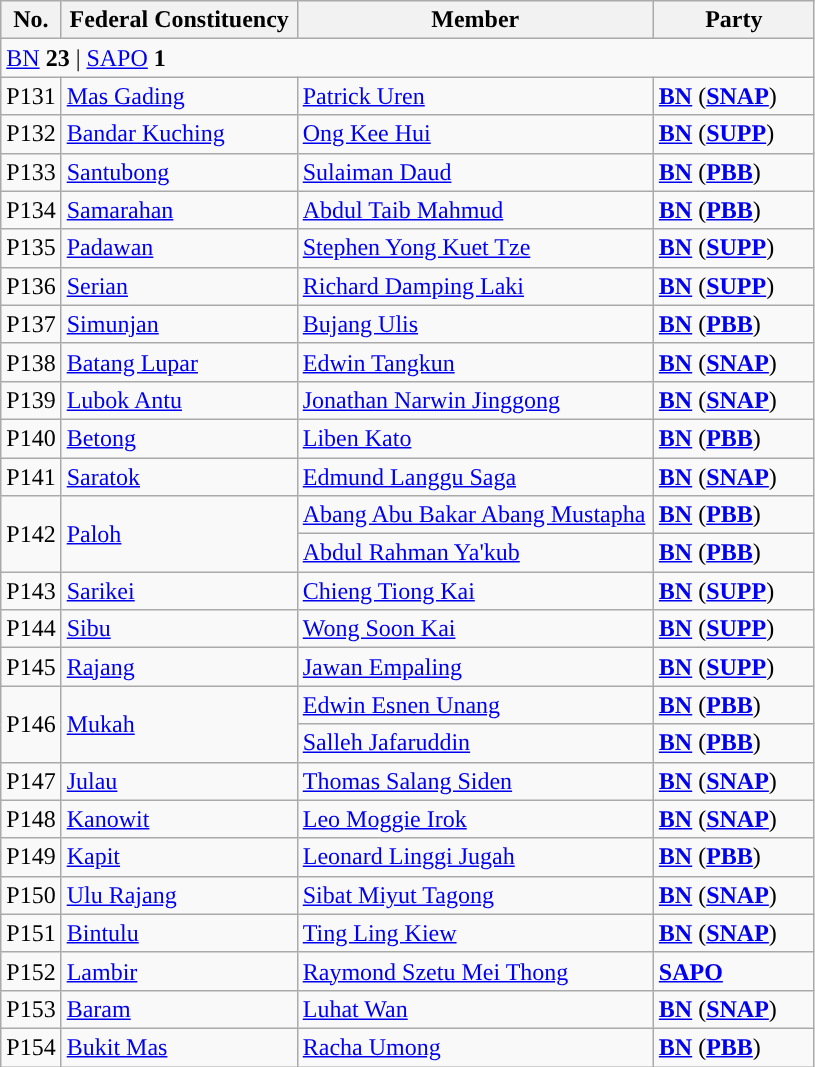<table class="wikitable sortable">
<tr>
<th style="width:30px;">No.</th>
<th style="width:150px;">Federal Constituency</th>
<th style="width:230px;">Member</th>
<th style="width:100px;">Party</th>
</tr>
<tr>
<td colspan="4"><a href='#'>BN</a> <strong>23</strong> | <a href='#'>SAPO</a> <strong>1</strong></td>
</tr>
<tr>
<td>P131</td>
<td><a href='#'>Mas Gading</a></td>
<td><a href='#'>Patrick Uren</a></td>
<td><strong><a href='#'>BN</a></strong> (<strong><a href='#'>SNAP</a></strong>)</td>
</tr>
<tr>
<td>P132</td>
<td><a href='#'>Bandar Kuching</a></td>
<td><a href='#'>Ong Kee Hui</a></td>
<td><strong><a href='#'>BN</a></strong> (<strong><a href='#'>SUPP</a></strong>)</td>
</tr>
<tr>
<td>P133</td>
<td><a href='#'>Santubong</a></td>
<td><a href='#'>Sulaiman Daud</a></td>
<td><strong><a href='#'>BN</a></strong> (<strong><a href='#'>PBB</a></strong>)</td>
</tr>
<tr>
<td>P134</td>
<td><a href='#'>Samarahan</a></td>
<td><a href='#'>Abdul Taib Mahmud</a></td>
<td><strong><a href='#'>BN</a></strong> (<strong><a href='#'>PBB</a></strong>)</td>
</tr>
<tr>
<td>P135</td>
<td><a href='#'>Padawan</a></td>
<td><a href='#'>Stephen Yong Kuet Tze</a></td>
<td><strong><a href='#'>BN</a></strong> (<strong><a href='#'>SUPP</a></strong>)</td>
</tr>
<tr>
<td>P136</td>
<td><a href='#'>Serian</a></td>
<td><a href='#'>Richard Damping Laki</a></td>
<td><strong><a href='#'>BN</a></strong> (<strong><a href='#'>SUPP</a></strong>)</td>
</tr>
<tr>
<td>P137</td>
<td><a href='#'>Simunjan</a></td>
<td><a href='#'>Bujang Ulis</a></td>
<td><strong><a href='#'>BN</a></strong> (<strong><a href='#'>PBB</a></strong>)</td>
</tr>
<tr>
<td>P138</td>
<td><a href='#'>Batang Lupar</a></td>
<td><a href='#'>Edwin Tangkun</a></td>
<td><strong><a href='#'>BN</a></strong> (<strong><a href='#'>SNAP</a></strong>)</td>
</tr>
<tr>
<td>P139</td>
<td><a href='#'>Lubok Antu</a></td>
<td><a href='#'>Jonathan Narwin Jinggong</a></td>
<td><strong><a href='#'>BN</a></strong> (<strong><a href='#'>SNAP</a></strong>)</td>
</tr>
<tr>
<td>P140</td>
<td><a href='#'>Betong</a></td>
<td><a href='#'>Liben Kato</a></td>
<td><strong><a href='#'>BN</a></strong> (<strong><a href='#'>PBB</a></strong>)</td>
</tr>
<tr>
<td>P141</td>
<td><a href='#'>Saratok</a></td>
<td><a href='#'>Edmund Langgu Saga</a></td>
<td><strong><a href='#'>BN</a></strong> (<strong><a href='#'>SNAP</a></strong>)</td>
</tr>
<tr>
<td rowspan=2>P142</td>
<td rowspan=2><a href='#'>Paloh</a></td>
<td><a href='#'>Abang Abu Bakar Abang Mustapha</a> </td>
<td><strong><a href='#'>BN</a></strong> (<strong><a href='#'>PBB</a></strong>)</td>
</tr>
<tr>
<td><a href='#'>Abdul Rahman Ya'kub</a> </td>
<td><strong><a href='#'>BN</a></strong> (<strong><a href='#'>PBB</a></strong>)</td>
</tr>
<tr>
<td>P143</td>
<td><a href='#'>Sarikei</a></td>
<td><a href='#'>Chieng Tiong Kai</a></td>
<td><strong><a href='#'>BN</a></strong> (<strong><a href='#'>SUPP</a></strong>)</td>
</tr>
<tr>
<td>P144</td>
<td><a href='#'>Sibu</a></td>
<td><a href='#'>Wong Soon Kai</a></td>
<td><strong><a href='#'>BN</a></strong> (<strong><a href='#'>SUPP</a></strong>)</td>
</tr>
<tr>
<td>P145</td>
<td><a href='#'>Rajang</a></td>
<td><a href='#'>Jawan Empaling</a></td>
<td><strong><a href='#'>BN</a></strong> (<strong><a href='#'>SUPP</a></strong>)</td>
</tr>
<tr>
<td rowspan=2>P146</td>
<td rowspan=2><a href='#'>Mukah</a></td>
<td><a href='#'>Edwin Esnen Unang</a> </td>
<td><strong><a href='#'>BN</a></strong> (<strong><a href='#'>PBB</a></strong>)</td>
</tr>
<tr>
<td><a href='#'>Salleh Jafaruddin</a> </td>
<td><strong><a href='#'>BN</a></strong> (<strong><a href='#'>PBB</a></strong>)</td>
</tr>
<tr>
<td>P147</td>
<td><a href='#'>Julau</a></td>
<td><a href='#'>Thomas Salang Siden</a></td>
<td><strong><a href='#'>BN</a></strong> (<strong><a href='#'>SNAP</a></strong>)</td>
</tr>
<tr>
<td>P148</td>
<td><a href='#'>Kanowit</a></td>
<td><a href='#'>Leo Moggie Irok</a></td>
<td><strong><a href='#'>BN</a></strong> (<strong><a href='#'>SNAP</a></strong>)</td>
</tr>
<tr>
<td>P149</td>
<td><a href='#'>Kapit</a></td>
<td><a href='#'>Leonard Linggi Jugah</a></td>
<td><strong><a href='#'>BN</a></strong> (<strong><a href='#'>PBB</a></strong>)</td>
</tr>
<tr>
<td>P150</td>
<td><a href='#'>Ulu Rajang</a></td>
<td><a href='#'>Sibat Miyut Tagong</a></td>
<td><strong><a href='#'>BN</a></strong> (<strong><a href='#'>SNAP</a></strong>)</td>
</tr>
<tr>
<td>P151</td>
<td><a href='#'>Bintulu</a></td>
<td><a href='#'>Ting Ling Kiew</a></td>
<td><strong><a href='#'>BN</a></strong> (<strong><a href='#'>SNAP</a></strong>)</td>
</tr>
<tr>
<td>P152</td>
<td><a href='#'>Lambir</a></td>
<td><a href='#'>Raymond Szetu Mei Thong</a></td>
<td><strong><a href='#'>SAPO</a></strong></td>
</tr>
<tr>
<td>P153</td>
<td><a href='#'>Baram</a></td>
<td><a href='#'>Luhat Wan</a></td>
<td><strong><a href='#'>BN</a></strong> (<strong><a href='#'>SNAP</a></strong>)</td>
</tr>
<tr>
<td>P154</td>
<td><a href='#'>Bukit Mas</a></td>
<td><a href='#'>Racha Umong</a></td>
<td><strong><a href='#'>BN</a></strong> (<strong><a href='#'>PBB</a></strong>)</td>
</tr>
</table>
